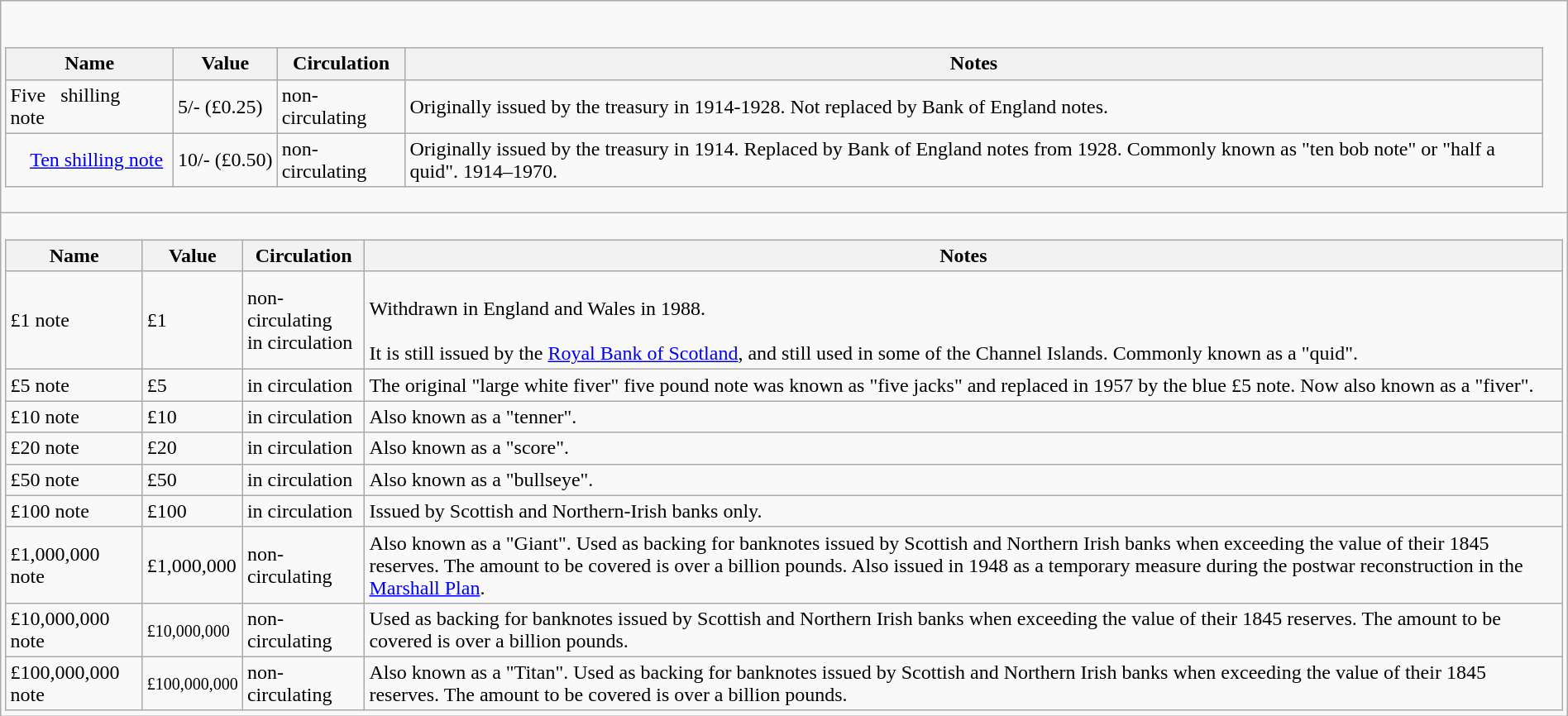<table class="wikitable" style="margin:auto;">
<tr>
<td><br><table class="wikitable">
<tr>
<th scope="col">Name</th>
<th scope="col">Value</th>
<th>Circulation</th>
<th>Notes</th>
</tr>
<tr>
<td>Five   shilling        note</td>
<td>5/- (£0.25)</td>
<td> non-circulating</td>
<td>Originally issued by the treasury in 1914-1928. Not replaced by Bank of England notes.</td>
</tr>
<tr>
<td>    <a href='#'>Ten shilling note</a></td>
<td>10/- (£0.50)</td>
<td> non-circulating</td>
<td>Originally issued by the treasury in 1914. Replaced by Bank of England notes from 1928. Commonly known as "ten bob note" or "half a quid". 1914–1970.</td>
</tr>
</table>
</td>
</tr>
<tr>
<td><br><table class="wikitable" style="margin:auto;">
<tr>
<th>Name</th>
<th>Value</th>
<th>Circulation</th>
<th class="unsortable">Notes</th>
</tr>
<tr>
<td>£1 note</td>
<td>£1</td>
<td> non-circulating   <br> in circulation</td>
<td><br>Withdrawn in England and Wales in 1988.<br><br>It is still issued by the <a href='#'>Royal Bank of Scotland</a>, and still used in some of the Channel Islands.   Commonly known as a "quid".</td>
</tr>
<tr>
<td>£5 note</td>
<td>£5</td>
<td> in circulation</td>
<td>The original "large white fiver" five pound note was known as "five jacks" and replaced in 1957 by the blue £5 note. Now also known as a   "fiver".</td>
</tr>
<tr>
<td>£10 note</td>
<td>£10</td>
<td> in circulation</td>
<td>Also known as a "tenner".</td>
</tr>
<tr>
<td>£20 note</td>
<td>£20</td>
<td> in circulation</td>
<td>Also known as a "score".</td>
</tr>
<tr>
<td>£50 note</td>
<td>£50</td>
<td> in circulation</td>
<td>Also known as a "bullseye".</td>
</tr>
<tr>
<td>£100 note</td>
<td>£100</td>
<td> in circulation</td>
<td>Issued by Scottish and Northern-Irish banks only.</td>
</tr>
<tr>
<td>£1,000,000 note</td>
<td>£1,000,000</td>
<td> non-circulating</td>
<td>Also known as a "Giant". Used as backing for banknotes issued by Scottish and Northern Irish banks when exceeding the value of their 1845 reserves. The amount to be covered is over a billion pounds. Also issued in 1948 as a temporary measure during the postwar reconstruction in the <a href='#'>Marshall Plan</a>.</td>
</tr>
<tr>
<td>£10,000,000 note</td>
<td><small>£10,000,000</small></td>
<td> non-circulating</td>
<td>Used as backing for banknotes issued by Scottish and Northern Irish banks when exceeding the value of their 1845 reserves. The amount to be covered is over a billion pounds.</td>
</tr>
<tr>
<td>£100,000,000 note</td>
<td><small>£100,000,000</small></td>
<td> non-circulating</td>
<td>Also known as a "Titan". Used as backing for banknotes issued by Scottish and Northern Irish banks when exceeding the value of their 1845 reserves. The amount to be covered is over a billion pounds.</td>
</tr>
</table>
</td>
</tr>
</table>
